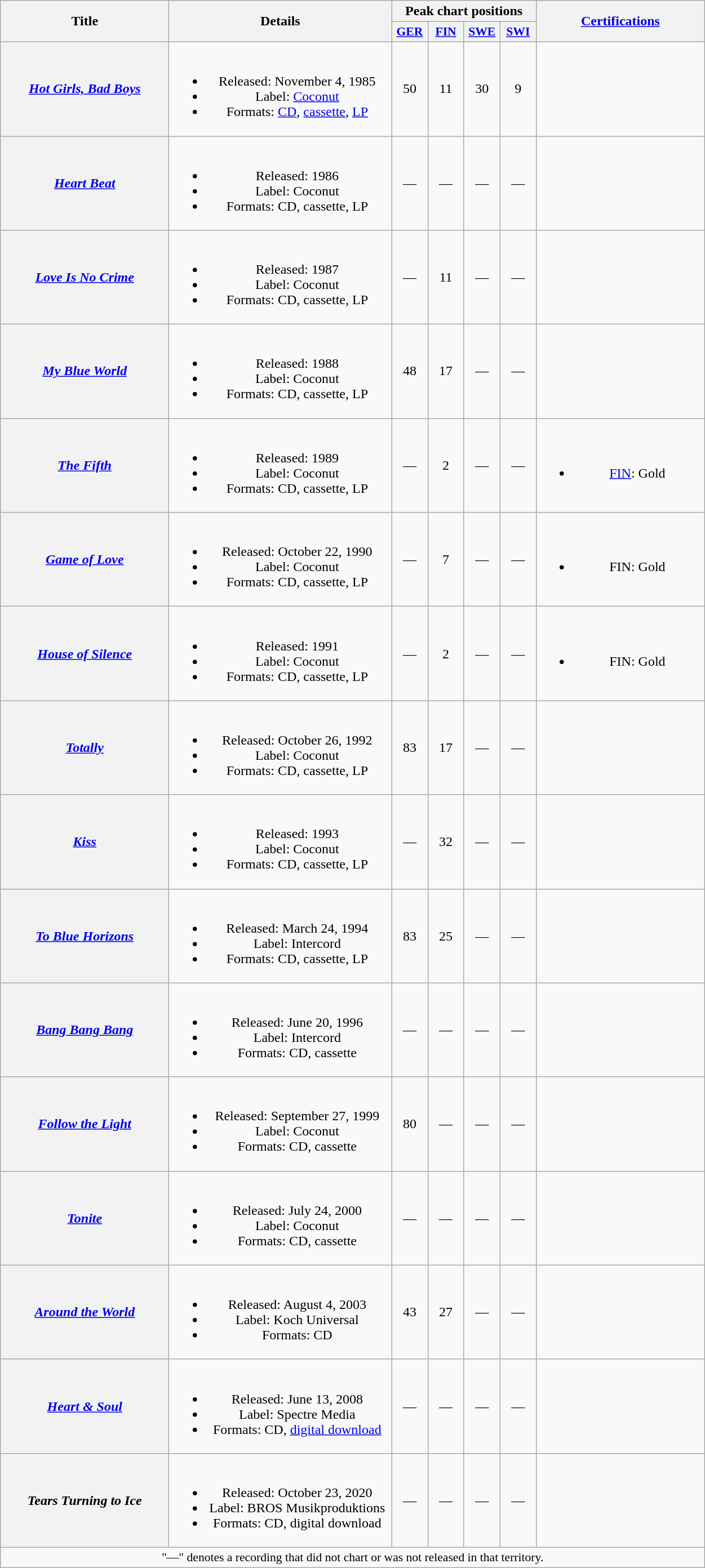<table class="wikitable plainrowheaders" style="text-align:center;">
<tr>
<th scope="col" rowspan="2" style="width:12em;">Title</th>
<th scope="col" rowspan="2" style="width:16em;">Details</th>
<th scope="col" colspan="4">Peak chart positions</th>
<th scope="col" rowspan="2" style="width:12em;"><a href='#'>Certifications</a></th>
</tr>
<tr>
<th scope="col" style="width:2.5em;font-size:90%;"><a href='#'>GER</a><br></th>
<th scope="col" style="width:2.5em;font-size:90%;"><a href='#'>FIN</a><br></th>
<th scope="col" style="width:2.5em;font-size:90%;"><a href='#'>SWE</a><br></th>
<th scope="col" style="width:2.5em;font-size:90%;"><a href='#'>SWI</a><br></th>
</tr>
<tr>
<th scope="row"><em><a href='#'>Hot Girls, Bad Boys</a></em></th>
<td><br><ul><li>Released: November 4, 1985</li><li>Label: <a href='#'>Coconut</a></li><li>Formats: <a href='#'>CD</a>, <a href='#'>cassette</a>, <a href='#'>LP</a></li></ul></td>
<td>50</td>
<td>11</td>
<td>30</td>
<td>9</td>
<td></td>
</tr>
<tr>
<th scope="row"><em><a href='#'>Heart Beat</a></em></th>
<td><br><ul><li>Released: 1986</li><li>Label: Coconut</li><li>Formats: CD, cassette, LP</li></ul></td>
<td>—</td>
<td>—</td>
<td>—</td>
<td>—</td>
<td></td>
</tr>
<tr>
<th scope="row"><em><a href='#'>Love Is No Crime</a></em></th>
<td><br><ul><li>Released: 1987</li><li>Label: Coconut</li><li>Formats: CD, cassette, LP</li></ul></td>
<td>—</td>
<td>11</td>
<td>—</td>
<td>—</td>
<td></td>
</tr>
<tr>
<th scope="row"><em><a href='#'>My Blue World</a></em></th>
<td><br><ul><li>Released: 1988</li><li>Label: Coconut</li><li>Formats: CD, cassette, LP</li></ul></td>
<td>48</td>
<td>17</td>
<td>—</td>
<td>—</td>
<td></td>
</tr>
<tr>
<th scope="row"><em><a href='#'>The Fifth</a></em></th>
<td><br><ul><li>Released: 1989</li><li>Label: Coconut</li><li>Formats: CD, cassette, LP</li></ul></td>
<td>—</td>
<td>2</td>
<td>—</td>
<td>—</td>
<td><br><ul><li><a href='#'>FIN</a>: Gold</li></ul></td>
</tr>
<tr>
<th scope="row"><em><a href='#'>Game of Love</a></em></th>
<td><br><ul><li>Released: October 22, 1990</li><li>Label: Coconut</li><li>Formats: CD, cassette, LP</li></ul></td>
<td>—</td>
<td>7</td>
<td>—</td>
<td>—</td>
<td><br><ul><li>FIN: Gold</li></ul></td>
</tr>
<tr>
<th scope="row"><em><a href='#'>House of Silence</a></em></th>
<td><br><ul><li>Released: 1991</li><li>Label: Coconut</li><li>Formats: CD, cassette, LP</li></ul></td>
<td>—</td>
<td>2</td>
<td>—</td>
<td>—</td>
<td><br><ul><li>FIN: Gold</li></ul></td>
</tr>
<tr>
<th scope="row"><em><a href='#'>Totally</a></em></th>
<td><br><ul><li>Released: October 26, 1992</li><li>Label: Coconut</li><li>Formats: CD, cassette, LP</li></ul></td>
<td>83</td>
<td>17</td>
<td>—</td>
<td>—</td>
<td></td>
</tr>
<tr>
<th scope="row"><em><a href='#'>Kiss</a></em></th>
<td><br><ul><li>Released: 1993</li><li>Label: Coconut</li><li>Formats: CD, cassette, LP</li></ul></td>
<td>—</td>
<td>32</td>
<td>—</td>
<td>—</td>
<td></td>
</tr>
<tr>
<th scope="row"><em><a href='#'>To Blue Horizons</a></em></th>
<td><br><ul><li>Released: March 24, 1994</li><li>Label: Intercord</li><li>Formats: CD, cassette, LP</li></ul></td>
<td>83</td>
<td>25</td>
<td>—</td>
<td>—</td>
<td></td>
</tr>
<tr>
<th scope="row"><em><a href='#'>Bang Bang Bang</a></em></th>
<td><br><ul><li>Released: June 20, 1996</li><li>Label: Intercord</li><li>Formats: CD, cassette</li></ul></td>
<td>—</td>
<td>—</td>
<td>—</td>
<td>—</td>
<td></td>
</tr>
<tr>
<th scope="row"><em><a href='#'>Follow the Light</a></em></th>
<td><br><ul><li>Released: September 27, 1999</li><li>Label: Coconut</li><li>Formats: CD, cassette</li></ul></td>
<td>80</td>
<td>—</td>
<td>—</td>
<td>—</td>
<td></td>
</tr>
<tr>
<th scope="row"><em><a href='#'>Tonite</a></em></th>
<td><br><ul><li>Released: July 24, 2000</li><li>Label: Coconut</li><li>Formats: CD, cassette</li></ul></td>
<td>—</td>
<td>—</td>
<td>—</td>
<td>—</td>
<td></td>
</tr>
<tr>
<th scope="row"><em><a href='#'>Around the World</a></em></th>
<td><br><ul><li>Released: August 4, 2003</li><li>Label: Koch Universal</li><li>Formats: CD</li></ul></td>
<td>43</td>
<td>27</td>
<td>—</td>
<td>—</td>
<td></td>
</tr>
<tr>
<th scope="row"><em><a href='#'>Heart & Soul</a></em></th>
<td><br><ul><li>Released: June 13, 2008</li><li>Label: Spectre Media</li><li>Formats: CD, <a href='#'>digital download</a></li></ul></td>
<td>—</td>
<td>—</td>
<td>—</td>
<td>—</td>
<td></td>
</tr>
<tr>
<th scope="row"><em>Tears Turning to Ice</em></th>
<td><br><ul><li>Released: October 23, 2020</li><li>Label: BROS Musikproduktions</li><li>Formats: CD, digital download</li></ul></td>
<td>—</td>
<td>—</td>
<td>—</td>
<td>—</td>
<td></td>
</tr>
<tr>
<td colspan="14" style="font-size:90%">"—" denotes a recording that did not chart or was not released in that territory.</td>
</tr>
</table>
